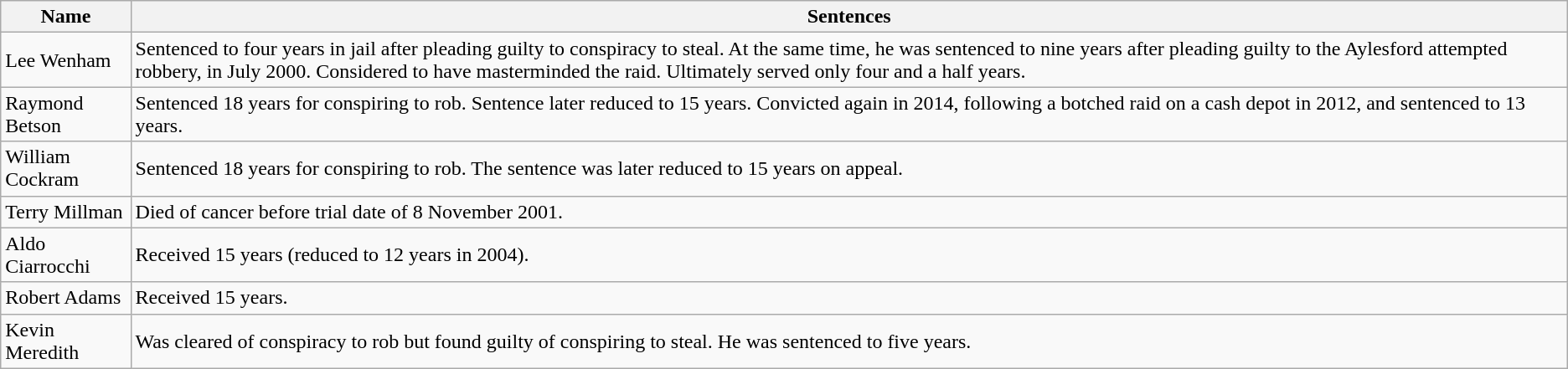<table class="wikitable">
<tr>
<th>Name</th>
<th>Sentences</th>
</tr>
<tr>
<td>Lee Wenham</td>
<td>Sentenced to four years in jail after pleading guilty to conspiracy to steal. At the same time, he was sentenced to nine years after pleading guilty to the Aylesford attempted robbery, in July 2000. Considered to have masterminded the raid. Ultimately served only four and a half years.</td>
</tr>
<tr>
<td>Raymond Betson</td>
<td>Sentenced 18 years for conspiring to rob. Sentence later reduced to 15 years. Convicted again in 2014, following a botched raid on a cash depot in 2012, and sentenced to 13 years.</td>
</tr>
<tr>
<td>William Cockram</td>
<td>Sentenced 18 years for conspiring to rob. The sentence was later reduced to 15 years on appeal.</td>
</tr>
<tr>
<td>Terry Millman</td>
<td>Died of cancer before trial date of 8 November 2001.</td>
</tr>
<tr>
<td>Aldo Ciarrocchi</td>
<td>Received 15 years (reduced to 12 years in 2004).</td>
</tr>
<tr>
<td>Robert Adams</td>
<td>Received 15 years.</td>
</tr>
<tr>
<td>Kevin Meredith</td>
<td>Was cleared of conspiracy to rob but found guilty of conspiring to steal. He was sentenced to five years.</td>
</tr>
</table>
